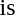<table>
<tr align = "left" valign = "top">
<td><br> is </td>
<td></td>
</tr>
</table>
